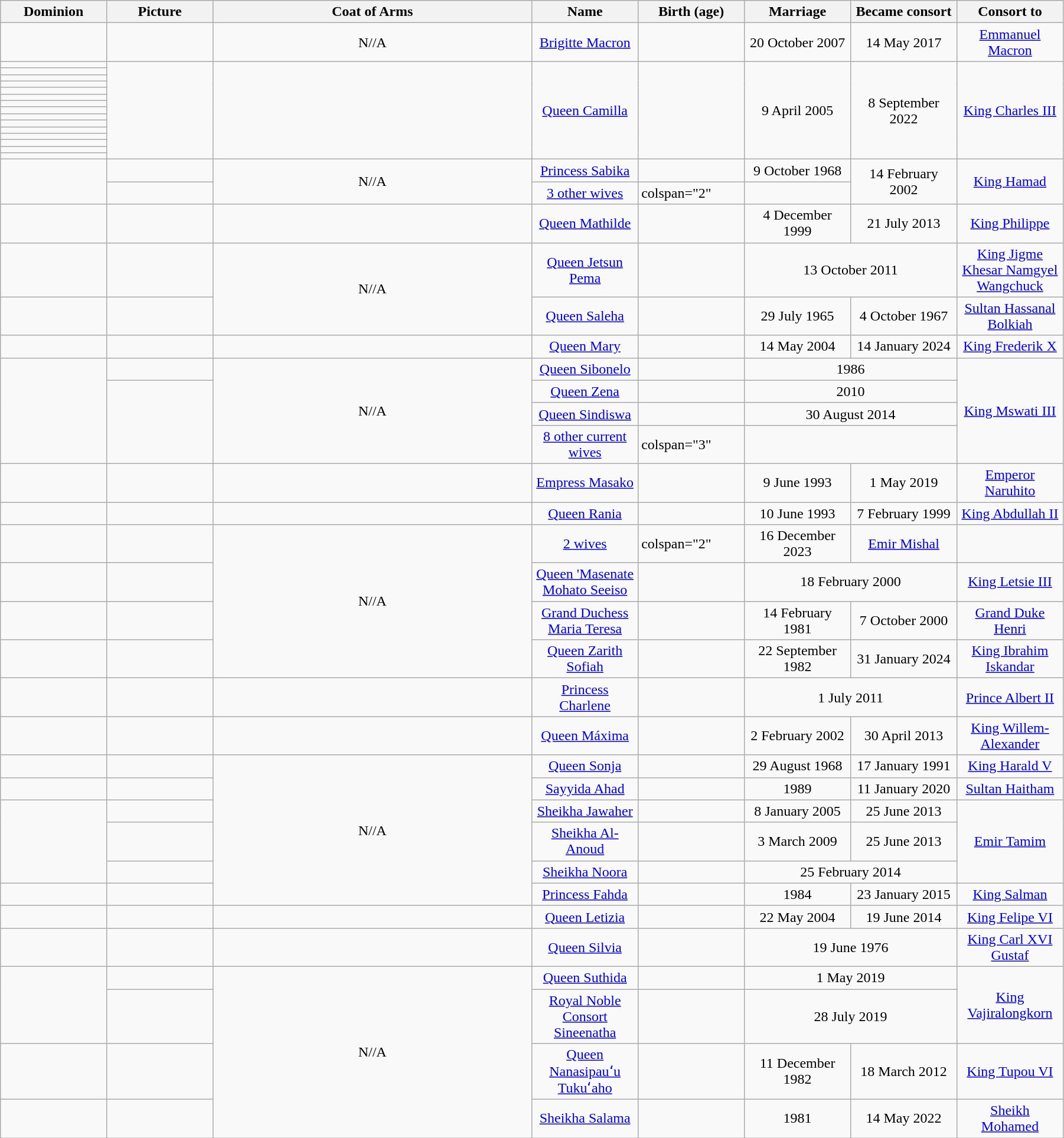<table width=95% class="wikitable sortable">
<tr>
<th width="10%">Dominion</th>
<th width = "10%">Picture</th>
<th>Coat of Arms</th>
<th width="10%">Name</th>
<th width = "10%">Birth (age)</th>
<th width = "10%">Marriage</th>
<th width = "10%">Became consort</th>
<th width = "10%">Consort to</th>
</tr>
<tr !width = "10%" | Spouse>
<td></td>
<td align="center"></td>
<td align="center">N//A</td>
<td align="center"><a href='#'>Brigitte Macron</a></td>
<td align="center"></td>
<td align="center">20 October 2007</td>
<td align="center">14 May 2017</td>
<td align="center"><a href='#'>Emmanuel Macron</a></td>
</tr>
<tr>
<td></td>
<td rowspan="15" align="center"></td>
<td rowspan="15" align="center"><br></td>
<td rowspan="15" align="center"><a href='#'>Queen Camilla</a></td>
<td rowspan="15" align="center"></td>
<td rowspan="15" align="center">9 April 2005</td>
<td rowspan="15" align="center">8 September 2022</td>
<td rowspan="15" align="center"><a href='#'>King Charles III</a></td>
</tr>
<tr>
<td></td>
</tr>
<tr>
<td></td>
</tr>
<tr>
<td></td>
</tr>
<tr>
<td></td>
</tr>
<tr>
<td></td>
</tr>
<tr>
<td></td>
</tr>
<tr>
<td></td>
</tr>
<tr>
<td></td>
</tr>
<tr>
<td></td>
</tr>
<tr>
<td></td>
</tr>
<tr>
<td></td>
</tr>
<tr>
<td></td>
</tr>
<tr>
<td></td>
</tr>
<tr>
<td></td>
</tr>
<tr>
<td rowspan="2"></td>
<td align="center"></td>
<td align="center" rowspan="2">N//A</td>
<td align="center"><a href='#'>Princess Sabika</a></td>
<td align="center" data-sort-value="1948"></td>
<td align="center">9 October 1968</td>
<td align="center" rowspan="2">14 February 2002</td>
<td align="center" rowspan="2"><a href='#'>King Hamad</a></td>
</tr>
<tr>
<td align="center"></td>
<td align="center"><a href='#'>3 other wives</a></td>
<td>colspan="2" </td>
</tr>
<tr>
<td></td>
<td align="center"></td>
<td align="center"></td>
<td align="center"><a href='#'>Queen Mathilde</a></td>
<td align="center"></td>
<td align="center">4 December 1999</td>
<td align="center">21 July 2013</td>
<td align="center"><a href='#'>King Philippe</a></td>
</tr>
<tr>
<td></td>
<td align="center"></td>
<td align="center" rowspan="2">N//A</td>
<td align="center"><a href='#'>Queen Jetsun Pema</a></td>
<td align="center"></td>
<td colspan="2" align="center">13 October 2011</td>
<td align="center"><a href='#'>King Jigme Khesar Namgyel Wangchuck</a></td>
</tr>
<tr>
<td></td>
<td align="center"></td>
<td align="center"><a href='#'>Queen Saleha</a></td>
<td align="center"></td>
<td align="center">29 July 1965</td>
<td align="center">4 October 1967</td>
<td align="center"><a href='#'>Sultan Hassanal Bolkiah</a></td>
</tr>
<tr>
<td></td>
<td align="center"></td>
<td align="center"></td>
<td align="center"><a href='#'>Queen Mary</a></td>
<td align="center"></td>
<td align="center">14 May 2004</td>
<td align="center">14 January 2024</td>
<td align="center"><a href='#'>King Frederik X</a></td>
</tr>
<tr>
<td rowspan="4"></td>
<td align="center"></td>
<td align="center" rowspan="4">N//A</td>
<td align="center"><a href='#'>Queen Sibonelo</a></td>
<td align="center"></td>
<td align="center" colspan="2">1986</td>
<td align="center" rowspan="4"><a href='#'>King Mswati III</a></td>
</tr>
<tr>
<td align="center" rowspan="3"></td>
<td align="center"><a href='#'>Queen Zena</a></td>
<td align="center"></td>
<td align="center" colspan="2">2010</td>
</tr>
<tr>
<td align="center"><a href='#'>Queen Sindiswa</a></td>
<td align="center"></td>
<td align="center" colspan="2">30 August 2014</td>
</tr>
<tr>
<td align="center"><a href='#'>8 other current wives</a></td>
<td>colspan="3" </td>
</tr>
<tr>
<td></td>
<td align="center"></td>
<td align="center"></td>
<td align="center"><a href='#'>Empress Masako</a></td>
<td align="center"></td>
<td align="center">9 June 1993</td>
<td align="center">1 May 2019</td>
<td align="center"><a href='#'>Emperor Naruhito</a></td>
</tr>
<tr>
<td></td>
<td align="center"></td>
<td align="center"></td>
<td align="center"><a href='#'>Queen Rania</a></td>
<td align="center"></td>
<td align="center">10 June 1993</td>
<td align="center">7 February 1999</td>
<td align="center"><a href='#'>King Abdullah II</a></td>
</tr>
<tr>
<td></td>
<td align="center"></td>
<td align="center" rowspan="4">N//A</td>
<td align="center"><a href='#'>2 wives</a></td>
<td>colspan="2" </td>
<td align="center">16 December 2023</td>
<td align="center"><a href='#'>Emir Mishal</a></td>
</tr>
<tr>
<td></td>
<td align="center"></td>
<td align="center"><a href='#'>Queen 'Masenate Mohato Seeiso</a></td>
<td align="center"></td>
<td colspan="2" align="center">18 February 2000</td>
<td align="center"><a href='#'>King Letsie III</a></td>
</tr>
<tr>
<td></td>
<td align="center"></td>
<td align="center"><a href='#'>Grand Duchess Maria Teresa</a></td>
<td align="center"></td>
<td align="center">14 February 1981</td>
<td align="center">7 October 2000</td>
<td align="center"><a href='#'>Grand Duke Henri</a></td>
</tr>
<tr>
<td></td>
<td align="center"></td>
<td align="center"><a href='#'>Queen Zarith Sofiah</a></td>
<td align="center"></td>
<td align="center">22 September 1982</td>
<td align="center">31 January 2024</td>
<td align="center"><a href='#'>King Ibrahim Iskandar</a></td>
</tr>
<tr>
<td></td>
<td align="center"></td>
<td align="center"></td>
<td align="center"><a href='#'>Princess Charlene</a></td>
<td align="center"></td>
<td colspan="2" align="center">1 July 2011</td>
<td align="center"><a href='#'>Prince Albert II</a></td>
</tr>
<tr>
<td></td>
<td align="center"></td>
<td align="center"></td>
<td align="center"><a href='#'>Queen Máxima</a></td>
<td align="center"></td>
<td align="center">2 February 2002</td>
<td align="center">30 April 2013</td>
<td align="center"><a href='#'>King Willem-Alexander</a></td>
</tr>
<tr>
<td></td>
<td align="center"></td>
<td align="center" rowspan="6">N//A</td>
<td align="center"><a href='#'>Queen Sonja</a></td>
<td align="center"></td>
<td align="center">29 August 1968</td>
<td align="center">17 January 1991</td>
<td align="center"><a href='#'>King Harald V</a></td>
</tr>
<tr>
<td></td>
<td align="center"></td>
<td align="center"><a href='#'>Sayyida Ahad</a></td>
<td align="center"></td>
<td align="center" data-sort-value="1 January 1989">1989</td>
<td align="center">11 January 2020</td>
<td align="center"><a href='#'>Sultan Haitham</a></td>
</tr>
<tr>
<td rowspan="3"></td>
<td align="center"></td>
<td align="center"><a href='#'>Sheikha Jawaher</a></td>
<td align="center" data-sort-value="1984"></td>
<td align="center">8 January 2005</td>
<td align="center">25 June 2013</td>
<td align="center" rowspan="3"><a href='#'>Emir Tamim</a></td>
</tr>
<tr>
<td align="center"></td>
<td align="center"><a href='#'>Sheikha Al-Anoud</a></td>
<td align="center" data-sort-value="1990"></td>
<td align="center">3 March 2009</td>
<td align="center">25 June 2013</td>
</tr>
<tr>
<td align="center"></td>
<td align="center"><a href='#'>Sheikha Noora</a></td>
<td></td>
<td align="center" colspan="2">25 February 2014</td>
</tr>
<tr>
<td></td>
<td align="center"></td>
<td align="center"><a href='#'>Princess Fahda</a></td>
<td></td>
<td align="center">1984</td>
<td align="center">23 January 2015</td>
<td align="center"><a href='#'>King Salman</a></td>
</tr>
<tr>
<td></td>
<td align="center"></td>
<td align="center"></td>
<td align="center"><a href='#'>Queen Letizia</a></td>
<td align="center"></td>
<td align="center">22 May 2004</td>
<td align="center">19 June 2014</td>
<td align="center"><a href='#'>King Felipe VI</a></td>
</tr>
<tr>
<td></td>
<td align="center"></td>
<td align="center"></td>
<td align="center"><a href='#'>Queen Silvia</a></td>
<td align="center"></td>
<td align="center" colspan="2">19 June 1976</td>
<td align="center"><a href='#'>King Carl XVI Gustaf</a></td>
</tr>
<tr>
<td rowspan="2"></td>
<td align="center"></td>
<td align="center" rowspan="4">N//A</td>
<td align="center"><a href='#'>Queen Suthida</a></td>
<td align="center"></td>
<td colspan="2" align="center">1 May 2019</td>
<td align="center" rowspan="2"><a href='#'>King Vajiralongkorn</a></td>
</tr>
<tr>
<td align="center"></td>
<td align="center"><a href='#'>Royal Noble Consort Sineenatha</a></td>
<td align="center"></td>
<td colspan="2" align="center">28 July 2019</td>
</tr>
<tr>
<td></td>
<td align="center"></td>
<td align="center"><a href='#'>Queen Nanasipauʻu Tukuʻaho</a></td>
<td align="center"></td>
<td align="center">11 December 1982</td>
<td align="center">18 March 2012</td>
<td align="center"><a href='#'>King Tupou VI</a></td>
</tr>
<tr>
<td></td>
<td align="center"></td>
<td align="center"><a href='#'>Sheikha Salama</a></td>
<td align="center"></td>
<td align="center" data-sort-value="1 January 1981">1981</td>
<td align="center">14 May 2022</td>
<td align="center"><a href='#'>Sheikh Mohamed</a></td>
</tr>
</table>
